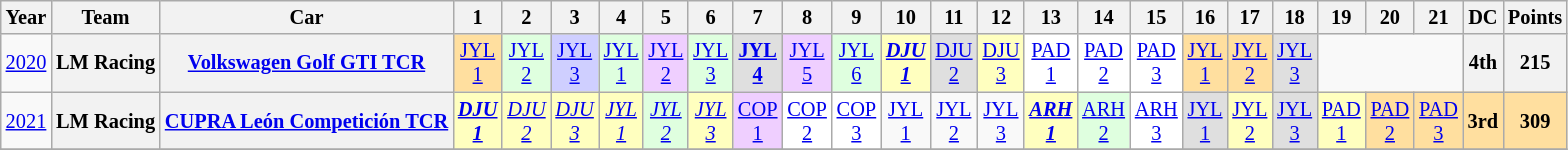<table class="wikitable" style="text-align:center; font-size:85%">
<tr>
<th>Year</th>
<th>Team</th>
<th>Car</th>
<th>1</th>
<th>2</th>
<th>3</th>
<th>4</th>
<th>5</th>
<th>6</th>
<th>7</th>
<th>8</th>
<th>9</th>
<th>10</th>
<th>11</th>
<th>12</th>
<th>13</th>
<th>14</th>
<th>15</th>
<th>16</th>
<th>17</th>
<th>18</th>
<th>19</th>
<th>20</th>
<th>21</th>
<th>DC</th>
<th>Points</th>
</tr>
<tr>
<td><a href='#'>2020</a></td>
<th nowrap>LM Racing</th>
<th nowrap><a href='#'>Volkswagen Golf GTI TCR</a></th>
<td style="background:#FFDF9F;"><a href='#'>JYL<br>1</a><br></td>
<td style="background:#DFFFDF;"><a href='#'>JYL<br>2</a><br></td>
<td style="background:#CFCFFF;"><a href='#'>JYL<br>3</a><br></td>
<td style="background:#DFFFDF;"><a href='#'>JYL<br>1</a><br></td>
<td style="background:#EFCFFF;"><a href='#'>JYL<br>2</a><br></td>
<td style="background:#DFFFDF;"><a href='#'>JYL<br>3</a><br></td>
<td style="background:#DFDFDF;"><strong><a href='#'>JYL<br>4</a></strong><br></td>
<td style="background:#EFCFFF;"><a href='#'>JYL<br>5</a><br></td>
<td style="background:#DFFFDF;"><a href='#'>JYL<br>6</a><br></td>
<td style="background:#FFFFBF;"><strong><em><a href='#'>DJU<br>1</a></em></strong><br></td>
<td style="background:#DFDFDF;"><a href='#'>DJU<br>2</a><br></td>
<td style="background:#FFFFBF;"><a href='#'>DJU<br>3</a><br></td>
<td style="background:#FFFFFF;"><a href='#'>PAD<br>1</a><br></td>
<td style="background:#FFFFFF;"><a href='#'>PAD<br>2</a><br></td>
<td style="background:#FFFFFF;"><a href='#'>PAD<br>3</a><br></td>
<td style="background:#FFDF9F;"><a href='#'>JYL<br>1</a><br></td>
<td style="background:#FFDF9F;"><a href='#'>JYL<br>2</a><br></td>
<td style="background:#DFDFDF;"><a href='#'>JYL<br>3</a><br></td>
<td colspan=3></td>
<th>4th</th>
<th>215</th>
</tr>
<tr>
<td><a href='#'>2021</a></td>
<th nowrap>LM Racing</th>
<th nowrap><a href='#'>CUPRA León Competición TCR</a></th>
<td style="background:#FFFFBF;"><strong><em><a href='#'>DJU<br>1</a></em></strong><br></td>
<td style="background:#FFFFBF;"><em><a href='#'>DJU<br>2</a></em><br></td>
<td style="background:#FFFFBF;"><em><a href='#'>DJU<br>3</a></em><br></td>
<td style="background:#FFFFBF;"><em><a href='#'>JYL<br>1</a></em><br></td>
<td style="background:#DFFFDF;"><em><a href='#'>JYL<br>2</a></em><br></td>
<td style="background:#FFFFBF;"><em><a href='#'>JYL<br>3</a></em><br></td>
<td style="background:#EFCFFF;"><a href='#'>COP<br>1</a><br></td>
<td style="background:#FFFFFF;"><a href='#'>COP<br>2</a><br></td>
<td style="background:#FFFFFF;"><a href='#'>COP<br>3</a><br></td>
<td><a href='#'>JYL<br>1</a></td>
<td><a href='#'>JYL<br>2</a></td>
<td><a href='#'>JYL<br>3</a></td>
<td style="background:#FFFFBF;"><strong><em><a href='#'>ARH<br>1</a></em></strong><br></td>
<td style="background:#DFFFDF;"><a href='#'>ARH<br>2</a><br></td>
<td style="background:#FFFFFF;"><a href='#'>ARH<br>3</a><br></td>
<td style="background:#DFDFDF;"><a href='#'>JYL<br>1</a><br></td>
<td style="background:#FFFFBF;"><a href='#'>JYL<br>2</a><br></td>
<td style="background:#DFDFDF;"><a href='#'>JYL<br>3</a><br></td>
<td style="background:#FFFFBF;"><a href='#'>PAD<br>1</a><br></td>
<td style="background:#FFDF9F;"><a href='#'>PAD<br>2</a><br></td>
<td style="background:#FFDF9F;"><a href='#'>PAD<br>3</a><br></td>
<th style="background:#FFDF9F;">3rd</th>
<th style="background:#FFDF9F;">309</th>
</tr>
<tr>
</tr>
</table>
